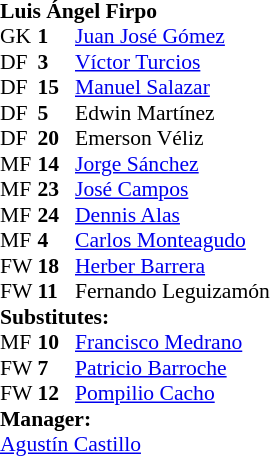<table style="font-size: 90%" cellspacing="0" cellpadding="0">
<tr>
<td colspan="4"><strong>Luis Ángel Firpo</strong></td>
</tr>
<tr>
<th width="25"></th>
<th width="25"></th>
</tr>
<tr>
<td>GK</td>
<td><strong>1</strong></td>
<td> <a href='#'>Juan José Gómez</a></td>
</tr>
<tr>
<td>DF</td>
<td><strong>3</strong></td>
<td> <a href='#'>Víctor Turcios</a></td>
</tr>
<tr>
<td>DF</td>
<td><strong>15</strong></td>
<td> <a href='#'>Manuel Salazar</a></td>
</tr>
<tr>
<td>DF</td>
<td><strong>5</strong></td>
<td> Edwin Martínez</td>
</tr>
<tr>
<td>DF</td>
<td><strong>20</strong></td>
<td> Emerson Véliz</td>
</tr>
<tr>
<td>MF</td>
<td><strong>14</strong></td>
<td> <a href='#'>Jorge Sánchez</a></td>
</tr>
<tr>
<td>MF</td>
<td><strong>23</strong></td>
<td> <a href='#'>José Campos</a></td>
<td></td>
<td></td>
</tr>
<tr>
<td>MF</td>
<td><strong>24</strong></td>
<td> <a href='#'>Dennis Alas</a></td>
</tr>
<tr>
<td>MF</td>
<td><strong>4</strong></td>
<td> <a href='#'>Carlos Monteagudo</a></td>
<td></td>
<td></td>
</tr>
<tr>
<td>FW</td>
<td><strong>18</strong></td>
<td> <a href='#'>Herber Barrera</a></td>
<td></td>
<td></td>
</tr>
<tr>
<td>FW</td>
<td><strong>11</strong></td>
<td> Fernando Leguizamón</td>
</tr>
<tr>
<td colspan=3><strong>Substitutes:</strong></td>
</tr>
<tr>
<td>MF</td>
<td><strong>10</strong></td>
<td> <a href='#'>Francisco Medrano</a></td>
<td></td>
<td></td>
</tr>
<tr>
<td>FW</td>
<td><strong>7</strong></td>
<td> <a href='#'>Patricio Barroche</a></td>
<td></td>
<td></td>
</tr>
<tr>
<td>FW</td>
<td><strong>12</strong></td>
<td> <a href='#'>Pompilio Cacho</a></td>
<td></td>
<td></td>
</tr>
<tr>
<td colspan=3><strong>Manager:</strong></td>
</tr>
<tr>
<td colspan=4> <a href='#'>Agustín Castillo</a></td>
</tr>
</table>
